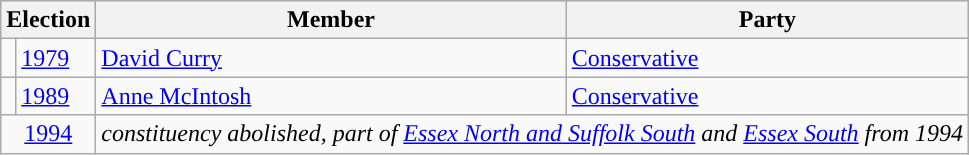<table class="wikitable">
<tr>
<th colspan="2">Election</th>
<th>Member</th>
<th>Party</th>
</tr>
<tr>
<td style="background-color: "></td>
<td><a href='#'>1979</a></td>
<td><a href='#'>David Curry</a></td>
<td><a href='#'>Conservative</a></td>
</tr>
<tr>
<td style="background-color: "></td>
<td><a href='#'>1989</a></td>
<td><a href='#'>Anne McIntosh</a></td>
<td><a href='#'>Conservative</a></td>
</tr>
<tr>
<td colspan="2" align="center"><a href='#'>1994</a></td>
<td colspan="2"><em>constituency abolished, part of <a href='#'>Essex North and Suffolk South</a> and <a href='#'>Essex South</a> from 1994</em></td>
</tr>
</table>
